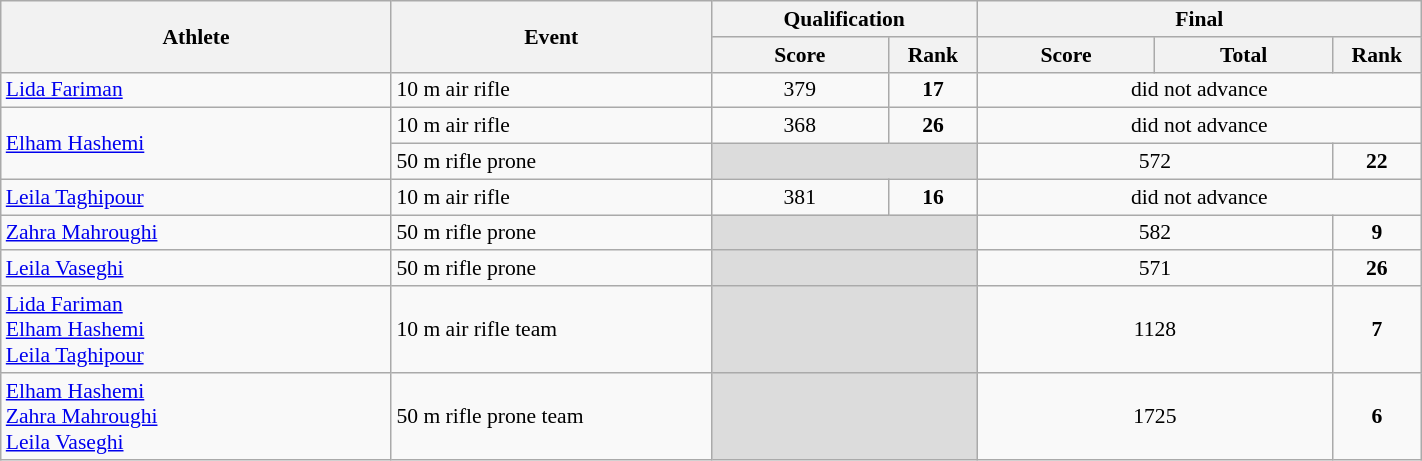<table class="wikitable" width="75%" style="text-align:center; font-size:90%">
<tr>
<th rowspan="2" width="22%">Athlete</th>
<th rowspan="2" width="18%">Event</th>
<th colspan="2">Qualification</th>
<th colspan="3">Final</th>
</tr>
<tr>
<th width="10%">Score</th>
<th width="5%">Rank</th>
<th width="10%">Score</th>
<th width="10%">Total</th>
<th width="5%">Rank</th>
</tr>
<tr>
<td align="left"><a href='#'>Lida Fariman</a></td>
<td align="left">10 m air rifle</td>
<td>379</td>
<td><strong>17</strong></td>
<td colspan=3>did not advance</td>
</tr>
<tr>
<td rowspan=2 align="left"><a href='#'>Elham Hashemi</a></td>
<td align="left">10 m air rifle</td>
<td>368</td>
<td><strong>26</strong></td>
<td colspan=3>did not advance</td>
</tr>
<tr>
<td align="left">50 m rifle prone</td>
<td colspan=2 bgcolor=#DCDCDC></td>
<td colspan=2>572</td>
<td><strong>22</strong></td>
</tr>
<tr>
<td align="left"><a href='#'>Leila Taghipour</a></td>
<td align="left">10 m air rifle</td>
<td>381</td>
<td><strong>16</strong></td>
<td colspan=3>did not advance</td>
</tr>
<tr>
<td align="left"><a href='#'>Zahra Mahroughi</a></td>
<td align="left">50 m rifle prone</td>
<td colspan=2 bgcolor=#DCDCDC></td>
<td colspan=2>582</td>
<td><strong>9</strong></td>
</tr>
<tr>
<td align="left"><a href='#'>Leila Vaseghi</a></td>
<td align="left">50 m rifle prone</td>
<td colspan=2 bgcolor=#DCDCDC></td>
<td colspan=2>571</td>
<td><strong>26</strong></td>
</tr>
<tr>
<td align="left"><a href='#'>Lida Fariman</a><br><a href='#'>Elham Hashemi</a><br><a href='#'>Leila Taghipour</a></td>
<td align="left">10 m air rifle team</td>
<td colspan=2 bgcolor=#DCDCDC></td>
<td colspan=2>1128</td>
<td><strong>7</strong></td>
</tr>
<tr>
<td align="left"><a href='#'>Elham Hashemi</a><br><a href='#'>Zahra Mahroughi</a><br><a href='#'>Leila Vaseghi</a></td>
<td align="left">50 m rifle prone team</td>
<td colspan=2 bgcolor=#DCDCDC></td>
<td colspan=2>1725</td>
<td><strong>6</strong></td>
</tr>
</table>
